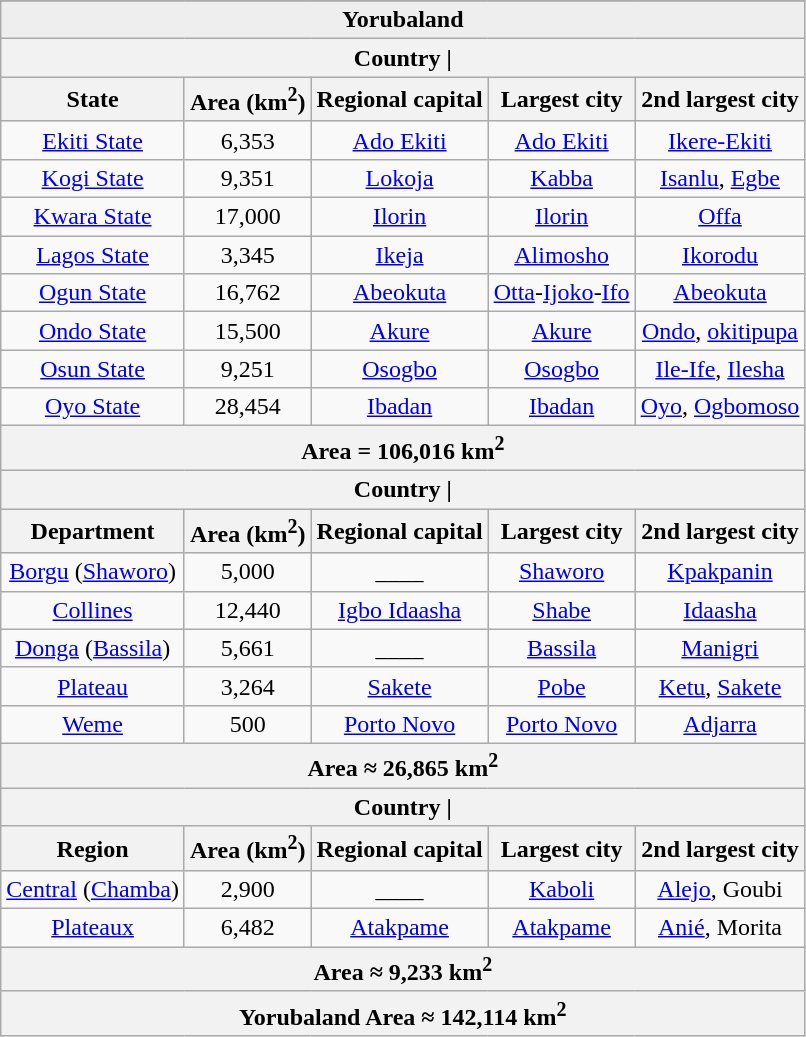<table class="wikitable sortable" style="text-align: centre">
<tr ">
</tr>
<tr style="background:#eee;">
<td colspan="8" style="text-align:center;"><strong>Yorubaland</strong></td>
</tr>
<tr>
<th class= style="text-align:left;" colspan="5">Country | </th>
</tr>
<tr>
<th class="unsortable">State</th>
<th class="unsortable">Area (km<sup>2</sup>)</th>
<th class="unsortable">Regional capital</th>
<th class="unsortable">Largest city</th>
<th class="unsortable">2nd largest city</th>
</tr>
<tr>
<td align=center><a href='#'>Ekiti State</a></td>
<td align=center>6,353</td>
<td align=center><a href='#'>Ado Ekiti</a></td>
<td align=center><a href='#'>Ado Ekiti</a></td>
<td align=center><a href='#'>Ikere-Ekiti</a></td>
</tr>
<tr>
<td align=center><a href='#'>Kogi State</a></td>
<td align=center>9,351</td>
<td align=center><a href='#'>Lokoja</a></td>
<td align=center><a href='#'>Kabba</a></td>
<td align=center><a href='#'>Isanlu</a>, <a href='#'>Egbe</a></td>
</tr>
<tr>
<td align=center><a href='#'>Kwara State</a></td>
<td align=center>17,000</td>
<td align=center><a href='#'>Ilorin</a></td>
<td align=center><a href='#'>Ilorin</a></td>
<td align=center><a href='#'>Offa</a></td>
</tr>
<tr>
<td align=center><a href='#'>Lagos State</a></td>
<td align=center>3,345</td>
<td align=center><a href='#'>Ikeja</a></td>
<td align=center><a href='#'>Alimosho</a></td>
<td align=center><a href='#'>Ikorodu</a></td>
</tr>
<tr>
<td align=center><a href='#'>Ogun State</a></td>
<td align=center>16,762</td>
<td align=center><a href='#'>Abeokuta</a></td>
<td align=center><a href='#'>Otta</a>-<a href='#'>Ijoko</a>-<a href='#'>Ifo</a></td>
<td align=center><a href='#'>Abeokuta</a></td>
</tr>
<tr>
<td align=center><a href='#'>Ondo State</a></td>
<td align=center>15,500</td>
<td align=center><a href='#'>Akure</a></td>
<td align=center><a href='#'>Akure</a></td>
<td align=center><a href='#'>Ondo</a>, <a href='#'>okitipupa</a></td>
</tr>
<tr>
<td align=center><a href='#'>Osun State</a></td>
<td align=center>9,251</td>
<td align=center><a href='#'>Osogbo</a></td>
<td align=center><a href='#'>Osogbo</a></td>
<td align=center><a href='#'>Ile-Ife</a>, <a href='#'>Ilesha</a></td>
</tr>
<tr>
<td align=center><a href='#'>Oyo State</a></td>
<td align=center>28,454</td>
<td align=center><a href='#'>Ibadan</a></td>
<td align=center><a href='#'>Ibadan</a></td>
<td align=center><a href='#'>Oyo</a>, <a href='#'>Ogbomoso</a></td>
</tr>
<tr ">
<th class= style="text-align:left;" colspan="5">Area = 106,016 km<sup>2</sup></th>
</tr>
<tr ">
<th class= style="text-align:left;" colspan="5">Country | </th>
</tr>
<tr>
<th class="unsortable">Department</th>
<th class="unsortable">Area (km<sup>2</sup>)</th>
<th class="unsortable">Regional capital</th>
<th class="unsortable">Largest city</th>
<th class="unsortable">2nd largest city</th>
</tr>
<tr>
<td align=center><a href='#'>Borgu</a> (<a href='#'>Shaworo</a>)</td>
<td align=center>5,000</td>
<td align=center>____</td>
<td align=center><a href='#'>Shaworo</a></td>
<td align=center><a href='#'>Kpakpanin</a></td>
</tr>
<tr>
<td align=center><a href='#'>Collines</a></td>
<td align=center>12,440</td>
<td align=center><a href='#'>Igbo Idaasha</a></td>
<td align=center><a href='#'>Shabe</a></td>
<td align=center><a href='#'>Idaasha</a></td>
</tr>
<tr>
<td align=center><a href='#'>Donga</a> (<a href='#'>Bassila</a>)</td>
<td align=center>5,661</td>
<td align=center>____</td>
<td align=center><a href='#'>Bassila</a></td>
<td align=center><a href='#'>Manigri</a></td>
</tr>
<tr>
<td align=center><a href='#'>Plateau</a></td>
<td align=center>3,264</td>
<td align=center><a href='#'>Sakete</a></td>
<td align=center><a href='#'>Pobe</a></td>
<td align=center><a href='#'>Ketu</a>, <a href='#'>Sakete</a></td>
</tr>
<tr>
<td align=center><a href='#'>Weme</a></td>
<td align=center>500</td>
<td align=center><a href='#'>Porto Novo</a></td>
<td align=center><a href='#'>Porto Novo</a></td>
<td align=center><a href='#'>Adjarra</a></td>
</tr>
<tr ">
<th class= style="text-align:left;" colspan="5">Area ≈ 26,865 km<sup>2</sup></th>
</tr>
<tr>
<th class= style="text-align:left;" colspan="5">Country | </th>
</tr>
<tr>
<th class="unsortable">Region</th>
<th class="unsortable">Area (km<sup>2</sup>)</th>
<th class="unsortable">Regional capital</th>
<th class="unsortable">Largest city</th>
<th class="unsortable">2nd largest city</th>
</tr>
<tr>
<td align=center><a href='#'>Central</a> (<a href='#'>Chamba</a>)</td>
<td align=center>2,900</td>
<td align=center>____</td>
<td align=center><a href='#'>Kaboli</a></td>
<td align=center><a href='#'>Alejo</a>, Goubi</td>
</tr>
<tr>
<td align=center><a href='#'>Plateaux</a></td>
<td align=center>6,482</td>
<td align=center><a href='#'>Atakpame</a></td>
<td align=center><a href='#'>Atakpame</a></td>
<td align=center><a href='#'>Anié</a>, Morita</td>
</tr>
<tr ">
<th class= style="text-align:left;" colspan="5">Area ≈ 9,233 km<sup>2</sup></th>
</tr>
<tr>
<th class= style="text-align:left;" colspan="5"><strong>Yorubaland</strong> Area ≈ 142,114 km<sup>2</sup></th>
</tr>
</table>
